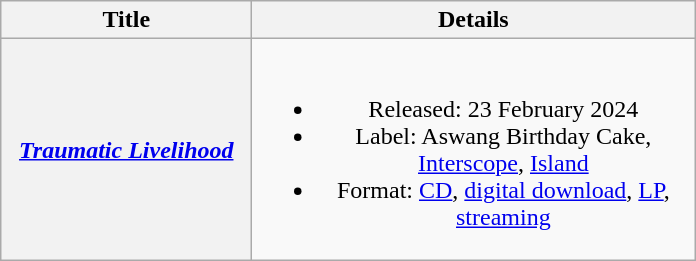<table class="wikitable plainrowheaders" style="text-align:center;">
<tr>
<th scope="col" style="width:10em;">Title</th>
<th scope="col" style="width:18em;">Details</th>
</tr>
<tr>
<th scope="row"><em><a href='#'>Traumatic Livelihood</a></em></th>
<td><br><ul><li>Released: 23 February 2024</li><li>Label: Aswang Birthday Cake, <a href='#'>Interscope</a>, <a href='#'>Island</a></li><li>Format: <a href='#'>CD</a>, <a href='#'>digital download</a>, <a href='#'>LP</a>, <a href='#'>streaming</a></li></ul></td>
</tr>
</table>
